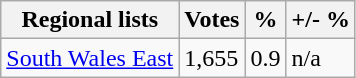<table class="wikitable sortable">
<tr>
<th>Regional lists</th>
<th>Votes</th>
<th>%</th>
<th>+/- %</th>
</tr>
<tr>
<td><a href='#'>South Wales East</a></td>
<td>1,655</td>
<td>0.9</td>
<td>n/a</td>
</tr>
</table>
